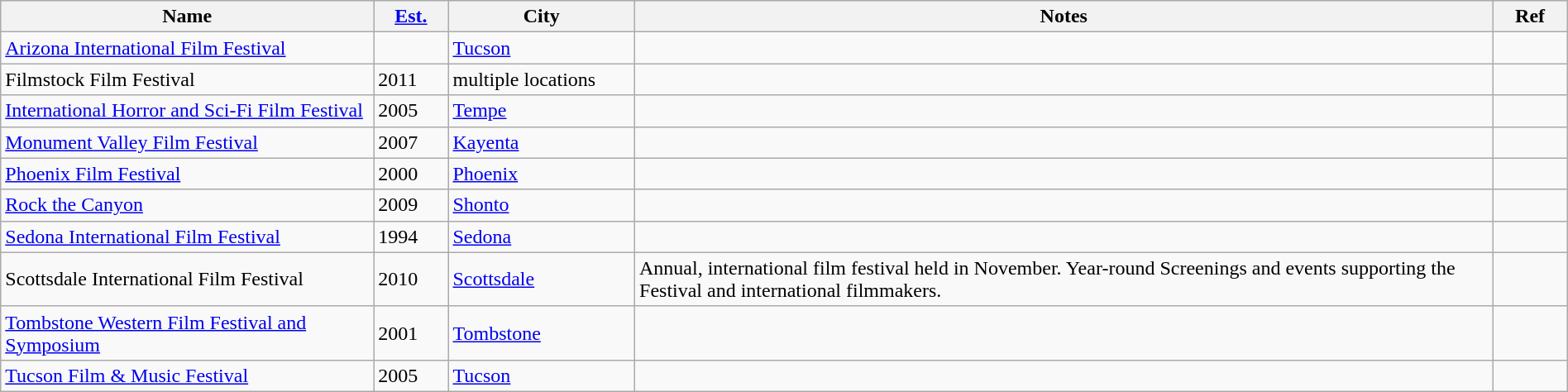<table class="wikitable sortable" width=100%>
<tr>
<th style="width:20%;">Name</th>
<th style="width:4%;"><a href='#'>Est.</a></th>
<th style="width:10%;">City</th>
<th style="width:46%;">Notes</th>
<th style="width:4%;">Ref</th>
</tr>
<tr>
<td><a href='#'>Arizona International Film Festival</a></td>
<td></td>
<td><a href='#'>Tucson</a></td>
<td></td>
<td></td>
</tr>
<tr>
<td>Filmstock Film Festival</td>
<td>2011</td>
<td>multiple locations</td>
<td></td>
<td></td>
</tr>
<tr>
<td><a href='#'>International Horror and Sci-Fi Film Festival</a></td>
<td>2005</td>
<td><a href='#'>Tempe</a></td>
<td></td>
<td></td>
</tr>
<tr>
<td><a href='#'>Monument Valley Film Festival</a></td>
<td>2007</td>
<td><a href='#'>Kayenta</a></td>
<td></td>
<td></td>
</tr>
<tr>
<td><a href='#'>Phoenix Film Festival</a></td>
<td>2000</td>
<td><a href='#'>Phoenix</a></td>
<td></td>
<td></td>
</tr>
<tr>
<td><a href='#'>Rock the Canyon</a></td>
<td>2009</td>
<td><a href='#'>Shonto</a></td>
<td></td>
<td></td>
</tr>
<tr>
<td><a href='#'>Sedona International Film Festival</a></td>
<td>1994</td>
<td><a href='#'>Sedona</a></td>
<td></td>
<td></td>
</tr>
<tr>
<td>Scottsdale International Film Festival</td>
<td>2010</td>
<td><a href='#'>Scottsdale</a></td>
<td>Annual, international film festival held in November. Year-round Screenings and events supporting the Festival and international filmmakers.</td>
<td></td>
</tr>
<tr>
<td><a href='#'>Tombstone Western Film Festival and Symposium</a></td>
<td>2001</td>
<td><a href='#'>Tombstone</a></td>
<td></td>
<td></td>
</tr>
<tr>
<td><a href='#'>Tucson Film & Music Festival</a></td>
<td>2005</td>
<td><a href='#'>Tucson</a></td>
<td></td>
<td></td>
</tr>
</table>
